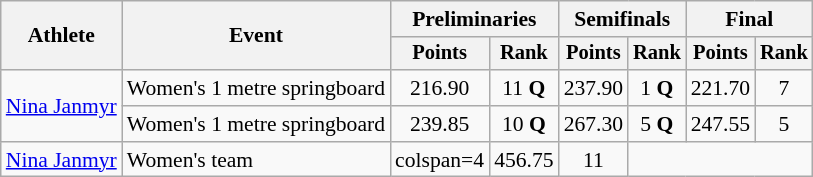<table class="wikitable" style="text-align:center; font-size:90%;">
<tr>
<th rowspan=2>Athlete</th>
<th rowspan=2>Event</th>
<th colspan=2>Preliminaries</th>
<th colspan=2>Semifinals</th>
<th colspan=2>Final</th>
</tr>
<tr style="font-size:95%">
<th>Points</th>
<th>Rank</th>
<th>Points</th>
<th>Rank</th>
<th>Points</th>
<th>Rank</th>
</tr>
<tr>
<td align=left rowspan=2><a href='#'>Nina Janmyr</a></td>
<td align=left>Women's 1 metre springboard</td>
<td>216.90</td>
<td>11 <strong>Q</strong></td>
<td>237.90</td>
<td>1 <strong>Q</strong></td>
<td>221.70</td>
<td>7</td>
</tr>
<tr>
<td align=left>Women's 1 metre springboard</td>
<td>239.85</td>
<td>10 <strong>Q</strong></td>
<td>267.30</td>
<td>5 <strong>Q</strong></td>
<td>247.55</td>
<td>5</td>
</tr>
<tr>
<td align=left><a href='#'>Nina Janmyr</a></td>
<td align=left>Women's team</td>
<td>colspan=4 </td>
<td>456.75</td>
<td>11</td>
</tr>
</table>
